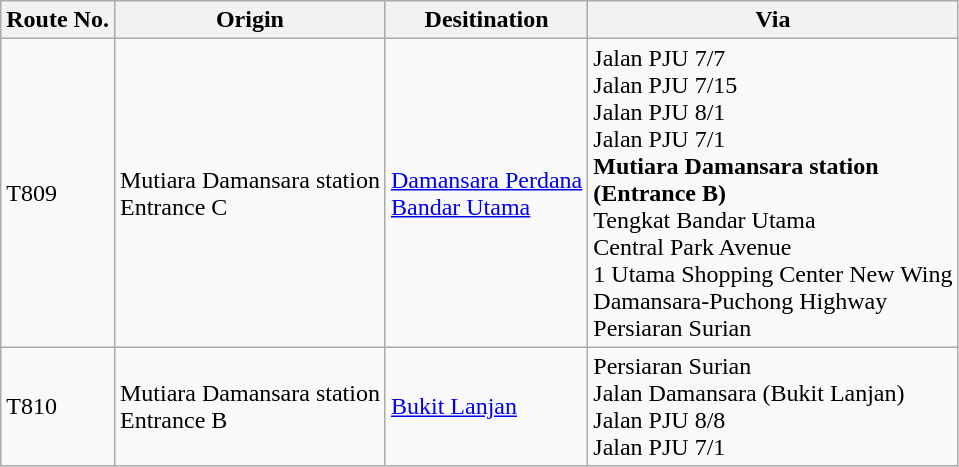<table class="wikitable">
<tr>
<th>Route No.</th>
<th>Origin</th>
<th>Desitination</th>
<th>Via</th>
</tr>
<tr>
<td>T809</td>
<td> Mutiara Damansara station <br> Entrance C</td>
<td><a href='#'>Damansara Perdana</a> <br> <a href='#'>Bandar Utama</a></td>
<td>Jalan PJU 7/7 <br> Jalan PJU 7/15 <br> Jalan PJU 8/1 <br> Jalan PJU 7/1 <br>  <strong>Mutiara Damansara station <br> (Entrance B)</strong> <br> Tengkat Bandar Utama <br> Central Park Avenue <br> 1 Utama Shopping Center New Wing <br> Damansara-Puchong Highway <br> Persiaran Surian</td>
</tr>
<tr>
<td>T810</td>
<td> Mutiara Damansara station <br> Entrance B</td>
<td><a href='#'>Bukit Lanjan</a></td>
<td>Persiaran Surian <br> Jalan Damansara (Bukit Lanjan) <br> Jalan PJU 8/8 <br> Jalan PJU 7/1</td>
</tr>
</table>
